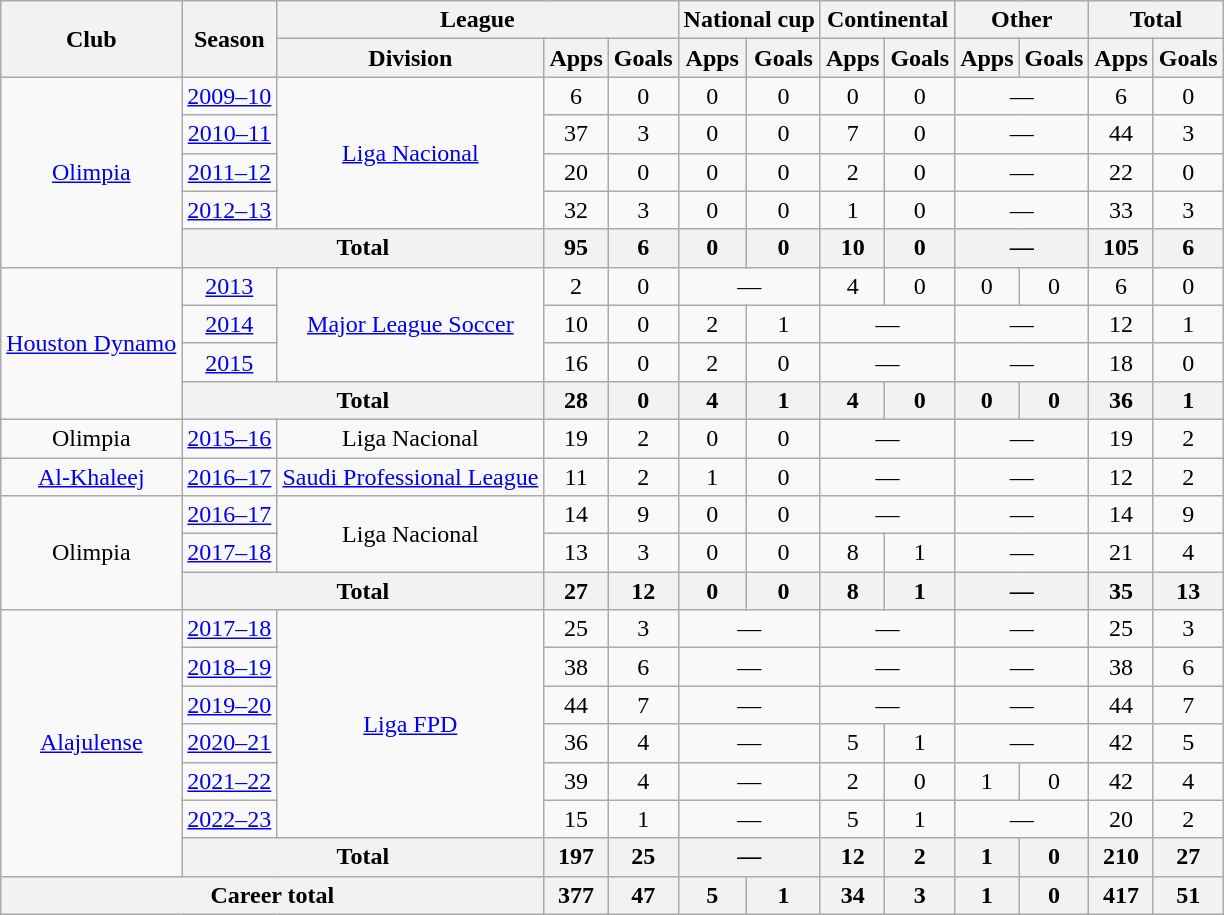<table class="wikitable" style="text-align:center">
<tr>
<th rowspan="2">Club</th>
<th rowspan="2">Season</th>
<th colspan="3">League</th>
<th colspan="2">National cup</th>
<th colspan="2">Continental</th>
<th colspan="2">Other</th>
<th colspan="2">Total</th>
</tr>
<tr>
<th>Division</th>
<th>Apps</th>
<th>Goals</th>
<th>Apps</th>
<th>Goals</th>
<th>Apps</th>
<th>Goals</th>
<th>Apps</th>
<th>Goals</th>
<th>Apps</th>
<th>Goals</th>
</tr>
<tr>
<td rowspan="5"><a href='#'>Olimpia</a></td>
<td><a href='#'>2009–10</a></td>
<td rowspan="4"><a href='#'>Liga Nacional</a></td>
<td>6</td>
<td>0</td>
<td>0</td>
<td>0</td>
<td>0</td>
<td>0</td>
<td colspan="2">—</td>
<td>6</td>
<td>0</td>
</tr>
<tr>
<td><a href='#'>2010–11</a></td>
<td>37</td>
<td>3</td>
<td>0</td>
<td>0</td>
<td>7</td>
<td>0</td>
<td colspan="2">—</td>
<td>44</td>
<td>3</td>
</tr>
<tr>
<td><a href='#'>2011–12</a></td>
<td>20</td>
<td>0</td>
<td>0</td>
<td>0</td>
<td>2</td>
<td>0</td>
<td colspan="2">—</td>
<td>22</td>
<td>0</td>
</tr>
<tr>
<td><a href='#'>2012–13</a></td>
<td>32</td>
<td>3</td>
<td>0</td>
<td>0</td>
<td>1</td>
<td>0</td>
<td colspan="2">—</td>
<td>33</td>
<td>3</td>
</tr>
<tr>
<th colspan="2">Total</th>
<th>95</th>
<th>6</th>
<th>0</th>
<th>0</th>
<th>10</th>
<th>0</th>
<th colspan="2">—</th>
<th>105</th>
<th>6</th>
</tr>
<tr>
<td rowspan="4"><a href='#'>Houston Dynamo</a></td>
<td><a href='#'>2013</a></td>
<td rowspan="3"><a href='#'>Major League Soccer</a></td>
<td>2</td>
<td>0</td>
<td colspan="2">—</td>
<td>4</td>
<td>0</td>
<td>0</td>
<td>0</td>
<td>6</td>
<td>0</td>
</tr>
<tr>
<td><a href='#'>2014</a></td>
<td>10</td>
<td>0</td>
<td>2</td>
<td>1</td>
<td colspan="2">—</td>
<td colspan="2">—</td>
<td>12</td>
<td>1</td>
</tr>
<tr>
<td><a href='#'>2015</a></td>
<td>16</td>
<td>0</td>
<td>2</td>
<td>0</td>
<td colspan="2">—</td>
<td colspan="2">—</td>
<td>18</td>
<td>0</td>
</tr>
<tr>
<th colspan="2">Total</th>
<th>28</th>
<th>0</th>
<th>4</th>
<th>1</th>
<th>4</th>
<th>0</th>
<th>0</th>
<th>0</th>
<th>36</th>
<th>1</th>
</tr>
<tr>
<td>Olimpia</td>
<td><a href='#'>2015–16</a></td>
<td>Liga Nacional</td>
<td>19</td>
<td>2</td>
<td>0</td>
<td>0</td>
<td colspan="2">—</td>
<td colspan="2">—</td>
<td>19</td>
<td>2</td>
</tr>
<tr>
<td><a href='#'>Al-Khaleej</a></td>
<td><a href='#'>2016–17</a></td>
<td><a href='#'>Saudi Professional League</a></td>
<td>11</td>
<td>2</td>
<td>1</td>
<td>0</td>
<td colspan="2">—</td>
<td colspan="2">—</td>
<td>12</td>
<td>2</td>
</tr>
<tr>
<td rowspan="3">Olimpia</td>
<td><a href='#'>2016–17</a></td>
<td rowspan="2">Liga Nacional</td>
<td>14</td>
<td>9</td>
<td>0</td>
<td>0</td>
<td colspan="2">—</td>
<td colspan="2">—</td>
<td>14</td>
<td>9</td>
</tr>
<tr>
<td><a href='#'>2017–18</a></td>
<td>13</td>
<td>3</td>
<td>0</td>
<td>0</td>
<td>8</td>
<td>1</td>
<td colspan="2">—</td>
<td>21</td>
<td>4</td>
</tr>
<tr>
<th colspan="2">Total</th>
<th>27</th>
<th>12</th>
<th>0</th>
<th>0</th>
<th>8</th>
<th>1</th>
<th colspan="2">—</th>
<th>35</th>
<th>13</th>
</tr>
<tr>
<td rowspan="7"><a href='#'>Alajulense</a></td>
<td><a href='#'>2017–18</a></td>
<td rowspan="6"><a href='#'>Liga FPD</a></td>
<td>25</td>
<td>3</td>
<td colspan="2">—</td>
<td colspan="2">—</td>
<td colspan="2">—</td>
<td>25</td>
<td>3</td>
</tr>
<tr>
<td><a href='#'>2018–19</a></td>
<td>38</td>
<td>6</td>
<td colspan="2">—</td>
<td colspan="2">—</td>
<td colspan="2">—</td>
<td>38</td>
<td>6</td>
</tr>
<tr>
<td><a href='#'>2019–20</a></td>
<td>44</td>
<td>7</td>
<td colspan="2">—</td>
<td colspan="2">—</td>
<td colspan="2">—</td>
<td>44</td>
<td>7</td>
</tr>
<tr>
<td><a href='#'>2020–21</a></td>
<td>36</td>
<td>4</td>
<td colspan="2">—</td>
<td>5</td>
<td>1</td>
<td colspan="2">—</td>
<td>42</td>
<td>5</td>
</tr>
<tr>
<td><a href='#'>2021–22</a></td>
<td>39</td>
<td>4</td>
<td colspan="2">—</td>
<td>2</td>
<td>0</td>
<td>1</td>
<td>0</td>
<td>42</td>
<td>4</td>
</tr>
<tr>
<td><a href='#'>2022–23</a></td>
<td>15</td>
<td>1</td>
<td colspan="2">—</td>
<td>5</td>
<td>1</td>
<td colspan="2">—</td>
<td>20</td>
<td>2</td>
</tr>
<tr>
<th colspan="2">Total</th>
<th>197</th>
<th>25</th>
<th colspan="2">—</th>
<th>12</th>
<th>2</th>
<th>1</th>
<th>0</th>
<th>210</th>
<th>27</th>
</tr>
<tr>
<th colspan="3">Career total</th>
<th>377</th>
<th>47</th>
<th>5</th>
<th>1</th>
<th>34</th>
<th>3</th>
<th>1</th>
<th>0</th>
<th>417</th>
<th>51</th>
</tr>
</table>
